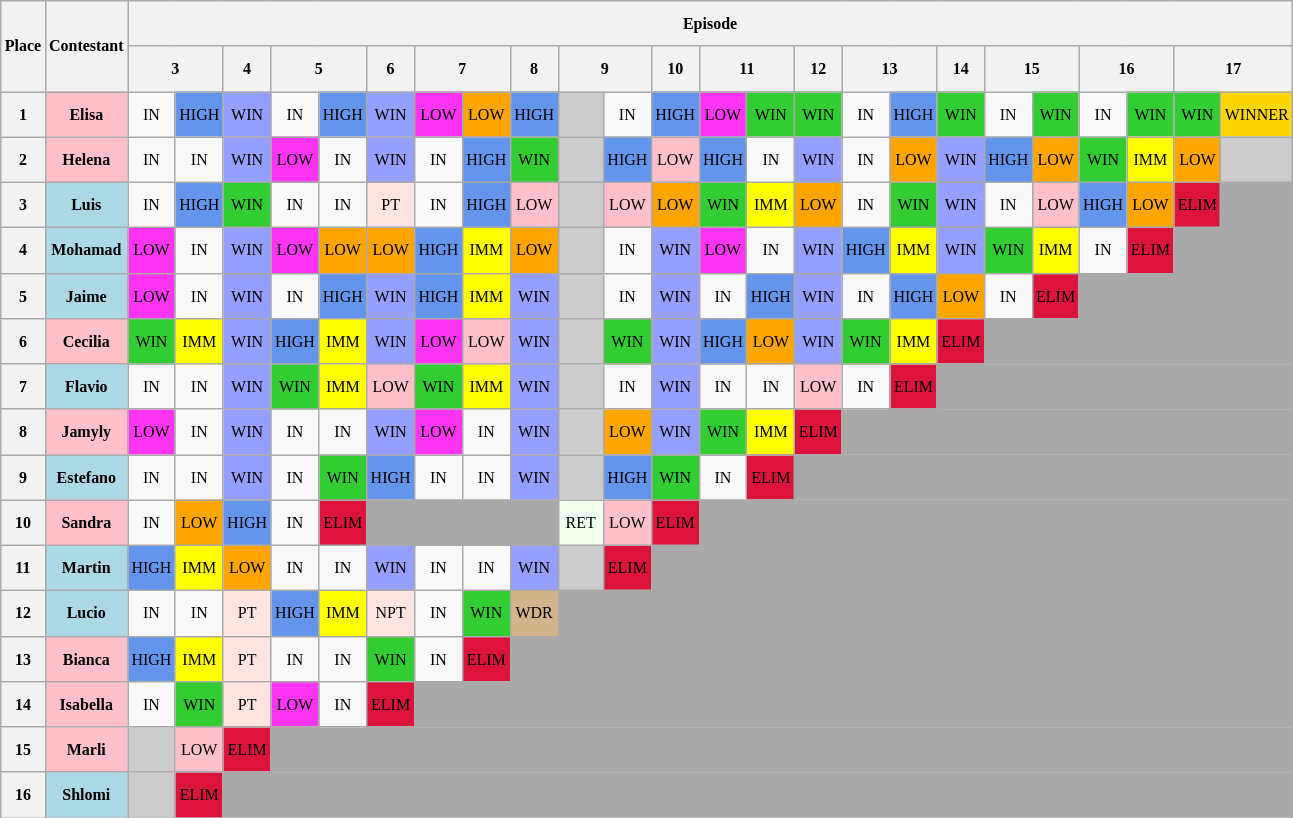<table class="wikitable" style="text-align: center; font-size: 8pt; line-height:25px;">
<tr>
<th rowspan=02>Place</th>
<th rowspan=02>Contestant</th>
<th colspan="24">Episode</th>
</tr>
<tr>
<th colspan=2>3</th>
<th>4</th>
<th colspan=2>5</th>
<th>6</th>
<th colspan=2>7</th>
<th>8</th>
<th colspan=2>9</th>
<th>10</th>
<th colspan=2>11</th>
<th>12</th>
<th colspan=2>13</th>
<th>14</th>
<th colspan=2>15</th>
<th colspan=2>16</th>
<th colspan=2>17</th>
</tr>
<tr>
<th width=10>1</th>
<td width=25 bgcolor=FFC0CB><strong>Elisa</strong></td>
<td width=25>IN</td>
<td width=25 bgcolor=6495ED>HIGH</td>
<td width=25 bgcolor=959FFD>WIN</td>
<td width=25>IN</td>
<td width=25 bgcolor=6495ED>HIGH</td>
<td width=25 bgcolor=959FFD>WIN</td>
<td width=25 bgcolor=FF35F3>LOW</td>
<td width=25 bgcolor=FFA500>LOW</td>
<td width=25 bgcolor=6495ED>HIGH</td>
<td width=25 bgcolor="CCCCCC"></td>
<td width=25>IN</td>
<td width=25 bgcolor=6495ED>HIGH</td>
<td width=25 bgcolor=FF35F3>LOW</td>
<td width=25 bgcolor=32CD32>WIN</td>
<td width=25 bgcolor=32CD32>WIN</td>
<td width=25>IN</td>
<td width=25 bgcolor=6495ED>HIGH</td>
<td width=25 bgcolor=32CD32>WIN</td>
<td width=25>IN</td>
<td width=25 bgcolor=32CD32>WIN</td>
<td width=25>IN</td>
<td width=25 bgcolor=32CD32>WIN</td>
<td width=25 bgcolor=32CD32>WIN</td>
<td width=25 bgcolor=FFD700>WINNER</td>
</tr>
<tr>
<th>2</th>
<td bgcolor="FFC0CB"><strong>Helena</strong></td>
<td>IN</td>
<td>IN</td>
<td bgcolor=959FFD>WIN</td>
<td bgcolor=FF35F3>LOW</td>
<td>IN</td>
<td bgcolor=959FFD>WIN</td>
<td>IN</td>
<td bgcolor=6495ED>HIGH</td>
<td bgcolor=32CD32>WIN</td>
<td bgcolor="CCCCCC"></td>
<td bgcolor=6495ED>HIGH</td>
<td bgcolor=FFC0CB>LOW</td>
<td bgcolor=6495ED>HIGH</td>
<td>IN</td>
<td bgcolor=959FFD>WIN</td>
<td>IN</td>
<td bgcolor=FFA500>LOW</td>
<td bgcolor=959FFD>WIN</td>
<td bgcolor="6495ED">HIGH</td>
<td bgcolor="FFA500">LOW</td>
<td bgcolor="32CD32">WIN</td>
<td bgcolor="FFFF00">IMM</td>
<td bgcolor="FFA500">LOW</td>
<td bgcolor="CCCCCC"></td>
</tr>
<tr>
<th>3</th>
<td bgcolor="ADD8E6"><strong>Luis</strong></td>
<td>IN</td>
<td bgcolor=6495ED>HIGH</td>
<td bgcolor=32CD32>WIN</td>
<td>IN</td>
<td>IN</td>
<td bgcolor=FFE4E1>PT</td>
<td>IN</td>
<td bgcolor=6495ED>HIGH</td>
<td bgcolor=FFC0CB>LOW</td>
<td bgcolor="CCCCCC"></td>
<td bgcolor=FFC0CB>LOW</td>
<td bgcolor=FFA500>LOW</td>
<td bgcolor=32CD32>WIN</td>
<td bgcolor=FFFF00>IMM</td>
<td bgcolor=FFA500>LOW</td>
<td>IN</td>
<td bgcolor=32CD32>WIN</td>
<td bgcolor=959FFD>WIN</td>
<td>IN</td>
<td bgcolor=FFC0CB>LOW</td>
<td bgcolor=6495ED>HIGH</td>
<td bgcolor=FFA500>LOW</td>
<td bgcolor=DC143C>ELIM</td>
<td bgcolor=A9A9A9></td>
</tr>
<tr>
<th>4</th>
<td bgcolor="ADD8E6"><strong>Mohamad</strong></td>
<td bgcolor=FF35F3>LOW</td>
<td>IN</td>
<td bgcolor=959FFD>WIN</td>
<td bgcolor=FF35F3>LOW</td>
<td bgcolor=FFA500>LOW</td>
<td bgcolor=FFA500>LOW</td>
<td bgcolor=6495ED>HIGH</td>
<td bgcolor=FFFF00>IMM</td>
<td bgcolor=FFA500>LOW</td>
<td bgcolor="CCCCCC"></td>
<td>IN</td>
<td bgcolor=959FFD>WIN</td>
<td bgcolor=FF35F3>LOW</td>
<td>IN</td>
<td bgcolor=959FFD>WIN</td>
<td bgcolor=6495ED>HIGH</td>
<td bgcolor=FFFF00>IMM</td>
<td bgcolor=959FFD>WIN</td>
<td bgcolor=32CD32>WIN</td>
<td bgcolor=FFFF00>IMM</td>
<td>IN</td>
<td bgcolor=DC143C>ELIM</td>
<td bgcolor=A9A9A9 colspan=2></td>
</tr>
<tr>
<th>5</th>
<td bgcolor="ADD8E6"><strong>Jaime</strong></td>
<td bgcolor=FF35F3>LOW</td>
<td>IN</td>
<td bgcolor=959FFD>WIN</td>
<td>IN</td>
<td bgcolor=6495ED>HIGH</td>
<td bgcolor=959FFD>WIN</td>
<td bgcolor=6495ED>HIGH</td>
<td bgcolor=FFFF00>IMM</td>
<td bgcolor=959FFD>WIN</td>
<td bgcolor="CCCCCC"></td>
<td>IN</td>
<td bgcolor=959FFD>WIN</td>
<td>IN</td>
<td bgcolor=6495ED>HIGH</td>
<td bgcolor=959FFD>WIN</td>
<td>IN</td>
<td bgcolor=6495ED>HIGH</td>
<td bgcolor=FFA500>LOW</td>
<td>IN</td>
<td bgcolor=DC143C>ELIM</td>
<td bgcolor=A9A9A9 colspan=4></td>
</tr>
<tr>
<th>6</th>
<td bgcolor=FFC0CB><strong>Cecilia</strong></td>
<td bgcolor=32CD32>WIN</td>
<td bgcolor=FFFF00>IMM</td>
<td bgcolor=959FFD>WIN</td>
<td bgcolor=6495ED>HIGH</td>
<td bgcolor=FFFF00>IMM</td>
<td bgcolor=959FFD>WIN</td>
<td bgcolor=FF35F3>LOW</td>
<td bgcolor=FFC0CB>LOW</td>
<td bgcolor=959FFD>WIN</td>
<td bgcolor="CCCCCC"></td>
<td bgcolor=32CD32>WIN</td>
<td bgcolor=959FFD>WIN</td>
<td bgcolor=6495ED>HIGH</td>
<td bgcolor=FFA500>LOW</td>
<td bgcolor=959FFD>WIN</td>
<td bgcolor=32CD32>WIN</td>
<td bgcolor=FFFF00>IMM</td>
<td bgcolor=DC143C>ELIM</td>
<td bgcolor=A9A9A9 colspan=6></td>
</tr>
<tr>
<th>7</th>
<td bgcolor=ADD8E6><strong>Flavio</strong></td>
<td>IN</td>
<td>IN</td>
<td bgcolor=959FFD>WIN</td>
<td bgcolor=32CD32>WIN</td>
<td bgcolor=FFFF00>IMM</td>
<td bgcolor=FFC0CB>LOW</td>
<td bgcolor=32CD32>WIN</td>
<td bgcolor=FFFF00>IMM</td>
<td bgcolor=959FFD>WIN</td>
<td bgcolor="CCCCCC"></td>
<td>IN</td>
<td bgcolor=959FFD>WIN</td>
<td>IN</td>
<td>IN</td>
<td bgcolor=FFC0CB>LOW</td>
<td>IN</td>
<td bgcolor=DC143C>ELIM</td>
<td colspan="7" bgcolor="A9A9A9"></td>
</tr>
<tr>
<th>8</th>
<td bgcolor=FFC0CB><strong>Jamyly</strong></td>
<td bgcolor=FF35F3>LOW</td>
<td>IN</td>
<td bgcolor=959FFD>WIN</td>
<td>IN</td>
<td>IN</td>
<td bgcolor=959FFD>WIN</td>
<td bgcolor=FF35F3>LOW</td>
<td>IN</td>
<td bgcolor=959FFD>WIN</td>
<td bgcolor="CCCCCC"></td>
<td bgcolor=FFA500>LOW</td>
<td bgcolor=959FFD>WIN</td>
<td bgcolor=32CD32>WIN</td>
<td bgcolor=FFFF00>IMM</td>
<td bgcolor=DC143C>ELIM</td>
<td colspan="9" bgcolor="A9A9A9"></td>
</tr>
<tr>
<th>9</th>
<td bgcolor=ADD8E6><strong>Estefano</strong></td>
<td>IN</td>
<td>IN</td>
<td bgcolor=959FFD>WIN</td>
<td>IN</td>
<td bgcolor=32CD32>WIN</td>
<td bgcolor=6495ED>HIGH</td>
<td>IN</td>
<td>IN</td>
<td bgcolor=959FFD>WIN</td>
<td bgcolor="CCCCCC"></td>
<td bgcolor=6495ED>HIGH</td>
<td bgcolor=32CD32>WIN</td>
<td>IN</td>
<td bgcolor=DC143C>ELIM</td>
<td colspan="10" bgcolor="A9A9A9"></td>
</tr>
<tr>
<th>10</th>
<td bgcolor="FFC0CB"><strong>Sandra</strong></td>
<td>IN</td>
<td bgcolor=FFA500>LOW</td>
<td bgcolor=6495ED>HIGH</td>
<td>IN</td>
<td bgcolor=DC143C>ELIM</td>
<td bgcolor=A9A9A9 colspan=4></td>
<td bgcolor=F0FFF0>RET</td>
<td bgcolor=FFC0CB>LOW</td>
<td bgcolor=DC143C>ELIM</td>
<td colspan="12" bgcolor="A9A9A9"></td>
</tr>
<tr>
<th>11</th>
<td bgcolor=ADD8E6><strong>Martin</strong></td>
<td bgcolor=6495ED>HIGH</td>
<td bgcolor=FFFF00>IMM</td>
<td bgcolor=FFA500>LOW</td>
<td>IN</td>
<td>IN</td>
<td bgcolor=959FFD>WIN</td>
<td>IN</td>
<td>IN</td>
<td bgcolor=959FFD>WIN</td>
<td bgcolor=CCCCCC></td>
<td bgcolor=DC143C>ELIM</td>
<td colspan="13" bgcolor="A9A9A9"></td>
</tr>
<tr>
<th>12</th>
<td bgcolor=ADD8E6><strong>Lucio</strong></td>
<td>IN</td>
<td>IN</td>
<td bgcolor=FFE4E1>PT</td>
<td bgcolor=6495ED>HIGH</td>
<td bgcolor=FFFF00>IMM</td>
<td bgcolor=FFE4E1>NPT</td>
<td>IN</td>
<td bgcolor=32CD32>WIN</td>
<td bgcolor=D2B48C>WDR</td>
<td colspan="15" bgcolor="A9A9A9"></td>
</tr>
<tr>
<th>13</th>
<td bgcolor=FFC0CB><strong>Bianca</strong></td>
<td bgcolor=6495ED>HIGH</td>
<td bgcolor=FFFF00>IMM</td>
<td bgcolor=FFE4E1>PT</td>
<td>IN</td>
<td>IN</td>
<td bgcolor=32CD32>WIN</td>
<td>IN</td>
<td bgcolor=DC143C>ELIM</td>
<td colspan="16" bgcolor="A9A9A9"></td>
</tr>
<tr>
<th>14</th>
<td bgcolor=FFC0CB><strong>Isabella</strong></td>
<td>IN</td>
<td bgcolor=32CD32>WIN</td>
<td bgcolor=FFE4E1>PT</td>
<td bgcolor=FF35F3>LOW</td>
<td>IN</td>
<td bgcolor=DC143C>ELIM</td>
<td colspan="18" bgcolor="A9A9A9"></td>
</tr>
<tr>
<th>15</th>
<td bgcolor=FFC0CB><strong>Marli</strong></td>
<td bgcolor="CCCCCC"></td>
<td bgcolor=FFC0CB>LOW</td>
<td bgcolor=DC143C>ELIM</td>
<td colspan="21" bgcolor="A9A9A9"></td>
</tr>
<tr>
<th>16</th>
<td bgcolor=ADD8E6><strong>Shlomi</strong></td>
<td bgcolor="CCCCCC"></td>
<td bgcolor=DC143C>ELIM</td>
<td colspan="22" bgcolor="A9A9A9"></td>
</tr>
</table>
